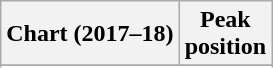<table class="wikitable sortable plainrowheaders" style="text-align:center;">
<tr>
<th scope="col">Chart (2017–18)</th>
<th scope="col">Peak<br>position</th>
</tr>
<tr>
</tr>
<tr>
</tr>
<tr>
</tr>
<tr>
</tr>
<tr>
</tr>
</table>
